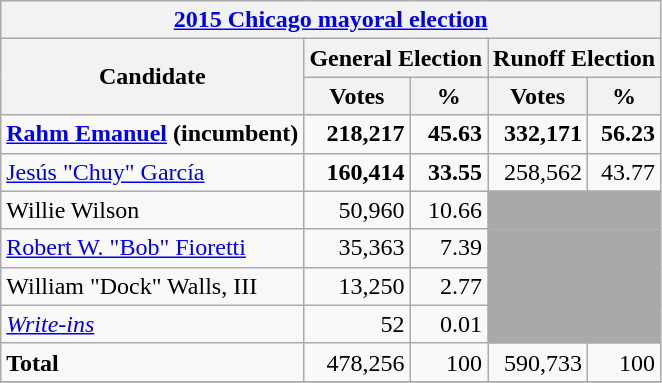<table class=wikitable>
<tr>
<th colspan=5><a href='#'>2015 Chicago mayoral election</a></th>
</tr>
<tr>
<th colspan=1 rowspan=2>Candidate</th>
<th colspan=2>General Election</th>
<th colspan=2><strong>Runoff Election</strong></th>
</tr>
<tr>
<th>Votes</th>
<th>%</th>
<th>Votes</th>
<th>%</th>
</tr>
<tr>
<td><strong><a href='#'>Rahm Emanuel</a> (incumbent)</strong></td>
<td align="right"><strong>218,217</strong></td>
<td align="right"><strong>45.63</strong></td>
<td align="right"><strong>332,171</strong></td>
<td align="right"><strong>56.23</strong></td>
</tr>
<tr>
<td><a href='#'>Jesús "Chuy" García</a></td>
<td align="right"><strong>160,414</strong></td>
<td align="right"><strong>33.55</strong></td>
<td align="right">258,562</td>
<td align="right">43.77</td>
</tr>
<tr>
<td>Willie Wilson</td>
<td align="right">50,960</td>
<td align="right">10.66</td>
<td colspan=2 bgcolor=darkgray></td>
</tr>
<tr>
<td><a href='#'>Robert W. "Bob" Fioretti</a></td>
<td align="right">35,363</td>
<td align="right">7.39</td>
<td colspan=2 bgcolor=darkgray></td>
</tr>
<tr>
<td>William "Dock" Walls, III</td>
<td align="right">13,250</td>
<td align="right">2.77</td>
<td colspan=2 bgcolor=darkgray></td>
</tr>
<tr>
<td><em><a href='#'>Write-ins</a></em></td>
<td align="right">52</td>
<td align="right">0.01</td>
<td colspan=2 bgcolor=darkgray></td>
</tr>
<tr>
<td><strong>Total</strong></td>
<td align="right">478,256</td>
<td align="right">100</td>
<td align="right">590,733</td>
<td align="right">100</td>
</tr>
<tr>
</tr>
</table>
